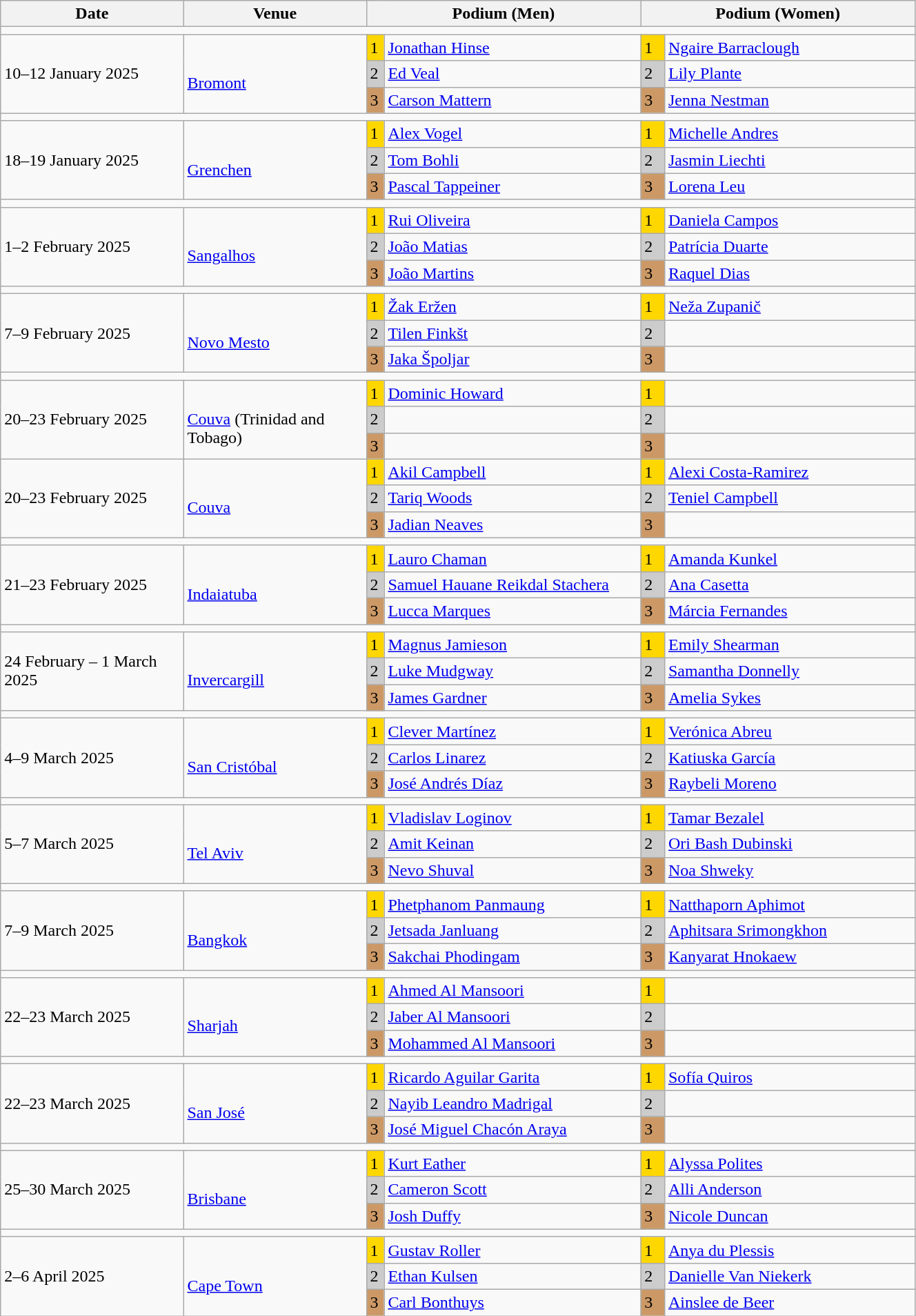<table class="wikitable" width=70%>
<tr>
<th>Date</th>
<th width=20%>Venue</th>
<th colspan=2 width=30%>Podium (Men)</th>
<th colspan=2 width=30%>Podium (Women)</th>
</tr>
<tr>
<td colspan=6></td>
</tr>
<tr>
<td rowspan=3>10–12 January 2025</td>
<td rowspan=3><br><a href='#'>Bromont</a></td>
<td bgcolor=FFD700>1</td>
<td><a href='#'>Jonathan Hinse</a></td>
<td bgcolor=FFD700>1</td>
<td><a href='#'>Ngaire Barraclough</a></td>
</tr>
<tr>
<td bgcolor=CCCCCC>2</td>
<td><a href='#'>Ed Veal</a></td>
<td bgcolor=CCCCCC>2</td>
<td><a href='#'>Lily Plante</a></td>
</tr>
<tr>
<td bgcolor=CC9966>3</td>
<td><a href='#'>Carson Mattern</a></td>
<td bgcolor=CC9966>3</td>
<td><a href='#'>Jenna Nestman</a></td>
</tr>
<tr>
<td colspan=6></td>
</tr>
<tr>
<td rowspan=3>18–19 January 2025</td>
<td rowspan=3><br><a href='#'>Grenchen</a></td>
<td bgcolor=FFD700>1</td>
<td><a href='#'>Alex Vogel</a></td>
<td bgcolor=FFD700>1</td>
<td><a href='#'>Michelle Andres</a></td>
</tr>
<tr>
<td bgcolor=CCCCCC>2</td>
<td><a href='#'>Tom Bohli</a></td>
<td bgcolor=CCCCCC>2</td>
<td><a href='#'>Jasmin Liechti</a></td>
</tr>
<tr>
<td bgcolor=CC9966>3</td>
<td><a href='#'>Pascal Tappeiner</a></td>
<td bgcolor=CC9966>3</td>
<td><a href='#'>Lorena Leu</a></td>
</tr>
<tr>
<td colspan=6></td>
</tr>
<tr>
<td rowspan=3>1–2 February 2025</td>
<td rowspan=3><br><a href='#'>Sangalhos</a></td>
<td bgcolor=FFD700>1</td>
<td><a href='#'>Rui Oliveira</a></td>
<td bgcolor=FFD700>1</td>
<td><a href='#'>Daniela Campos</a></td>
</tr>
<tr>
<td bgcolor=CCCCCC>2</td>
<td><a href='#'>João Matias</a></td>
<td bgcolor=CCCCCC>2</td>
<td><a href='#'>Patrícia Duarte</a></td>
</tr>
<tr>
<td bgcolor=CC9966>3</td>
<td><a href='#'>João Martins</a></td>
<td bgcolor=CC9966>3</td>
<td><a href='#'>Raquel Dias</a></td>
</tr>
<tr>
<td colspan=6></td>
</tr>
<tr>
<td rowspan=3>7–9 February 2025</td>
<td rowspan=3><br><a href='#'>Novo Mesto</a></td>
<td bgcolor=FFD700>1</td>
<td><a href='#'>Žak Eržen</a></td>
<td bgcolor=FFD700>1</td>
<td><a href='#'>Neža Zupanič</a></td>
</tr>
<tr>
<td bgcolor=CCCCCC>2</td>
<td><a href='#'>Tilen Finkšt</a></td>
<td bgcolor=CCCCCC>2</td>
<td></td>
</tr>
<tr>
<td bgcolor=CC9966>3</td>
<td><a href='#'>Jaka Špoljar</a></td>
<td bgcolor=CC9966>3</td>
<td></td>
</tr>
<tr>
<td colspan=6></td>
</tr>
<tr>
<td rowspan=3>20–23 February 2025</td>
<td rowspan=3><br><a href='#'>Couva</a> (Trinidad and Tobago)</td>
<td bgcolor=FFD700>1</td>
<td><a href='#'>Dominic Howard</a></td>
<td bgcolor=FFD700>1</td>
<td></td>
</tr>
<tr>
<td bgcolor=CCCCCC>2</td>
<td></td>
<td bgcolor=CCCCCC>2</td>
<td></td>
</tr>
<tr>
<td bgcolor=CC9966>3</td>
<td></td>
<td bgcolor=CC9966>3</td>
<td></td>
</tr>
<tr>
<td rowspan=3>20–23 February 2025</td>
<td rowspan=3><br><a href='#'>Couva</a></td>
<td bgcolor=FFD700>1</td>
<td><a href='#'>Akil Campbell</a></td>
<td bgcolor=FFD700>1</td>
<td><a href='#'>Alexi Costa-Ramirez</a></td>
</tr>
<tr>
<td bgcolor=CCCCCC>2</td>
<td><a href='#'>Tariq Woods</a></td>
<td bgcolor=CCCCCC>2</td>
<td><a href='#'>Teniel Campbell</a></td>
</tr>
<tr>
<td bgcolor=CC9966>3</td>
<td><a href='#'>Jadian Neaves</a></td>
<td bgcolor=CC9966>3</td>
<td></td>
</tr>
<tr>
<td colspan=6></td>
</tr>
<tr>
<td rowspan=3>21–23 February 2025</td>
<td rowspan=3><br><a href='#'>Indaiatuba</a></td>
<td bgcolor=FFD700>1</td>
<td><a href='#'>Lauro Chaman</a></td>
<td bgcolor=FFD700>1</td>
<td><a href='#'>Amanda Kunkel</a></td>
</tr>
<tr>
<td bgcolor=CCCCCC>2</td>
<td><a href='#'>Samuel Hauane Reikdal Stachera</a></td>
<td bgcolor=CCCCCC>2</td>
<td><a href='#'>Ana Casetta</a></td>
</tr>
<tr>
<td bgcolor=CC9966>3</td>
<td><a href='#'>Lucca Marques</a></td>
<td bgcolor=CC9966>3</td>
<td><a href='#'>Márcia Fernandes</a></td>
</tr>
<tr>
<td colspan=6></td>
</tr>
<tr>
<td rowspan=3>24 February – 1 March 2025</td>
<td rowspan=3><br><a href='#'>Invercargill</a></td>
<td bgcolor=FFD700>1</td>
<td><a href='#'>Magnus Jamieson</a></td>
<td bgcolor=FFD700>1</td>
<td><a href='#'>Emily Shearman</a></td>
</tr>
<tr>
<td bgcolor=CCCCCC>2</td>
<td><a href='#'>Luke Mudgway</a></td>
<td bgcolor=CCCCCC>2</td>
<td><a href='#'>Samantha Donnelly</a></td>
</tr>
<tr>
<td bgcolor=CC9966>3</td>
<td><a href='#'>James Gardner</a></td>
<td bgcolor=CC9966>3</td>
<td><a href='#'>Amelia Sykes</a></td>
</tr>
<tr>
<td colspan=6></td>
</tr>
<tr>
<td rowspan=3>4–9 March 2025</td>
<td rowspan=3><br><a href='#'>San Cristóbal</a></td>
<td bgcolor=FFD700>1</td>
<td><a href='#'>Clever Martínez</a></td>
<td bgcolor=FFD700>1</td>
<td><a href='#'>Verónica Abreu</a></td>
</tr>
<tr>
<td bgcolor=CCCCCC>2</td>
<td><a href='#'>Carlos Linarez</a></td>
<td bgcolor=CCCCCC>2</td>
<td><a href='#'>Katiuska García</a></td>
</tr>
<tr>
<td bgcolor=CC9966>3</td>
<td><a href='#'>José Andrés Díaz</a></td>
<td bgcolor=CC9966>3</td>
<td><a href='#'>Raybeli Moreno</a></td>
</tr>
<tr>
<td colspan=6></td>
</tr>
<tr>
<td rowspan=3>5–7 March 2025</td>
<td rowspan=3><br><a href='#'>Tel Aviv</a></td>
<td bgcolor=FFD700>1</td>
<td><a href='#'>Vladislav Loginov</a></td>
<td bgcolor=FFD700>1</td>
<td><a href='#'>Tamar Bezalel</a></td>
</tr>
<tr>
<td bgcolor=CCCCCC>2</td>
<td><a href='#'>Amit Keinan</a></td>
<td bgcolor=CCCCCC>2</td>
<td><a href='#'>Ori Bash Dubinski</a></td>
</tr>
<tr>
<td bgcolor=CC9966>3</td>
<td><a href='#'>Nevo Shuval</a></td>
<td bgcolor=CC9966>3</td>
<td><a href='#'>Noa Shweky</a></td>
</tr>
<tr>
<td colspan=6></td>
</tr>
<tr>
<td rowspan=3>7–9 March 2025</td>
<td rowspan=3><br><a href='#'>Bangkok</a></td>
<td bgcolor=FFD700>1</td>
<td><a href='#'>Phetphanom Panmaung</a></td>
<td bgcolor=FFD700>1</td>
<td><a href='#'>Natthaporn Aphimot</a></td>
</tr>
<tr>
<td bgcolor=CCCCCC>2</td>
<td><a href='#'>Jetsada Janluang</a></td>
<td bgcolor=CCCCCC>2</td>
<td><a href='#'>Aphitsara Srimongkhon</a></td>
</tr>
<tr>
<td bgcolor=CC9966>3</td>
<td><a href='#'>Sakchai Phodingam</a></td>
<td bgcolor=CC9966>3</td>
<td><a href='#'>Kanyarat Hnokaew</a></td>
</tr>
<tr>
<td colspan=6></td>
</tr>
<tr>
<td rowspan=3>22–23 March 2025</td>
<td rowspan=3><br><a href='#'>Sharjah</a></td>
<td bgcolor=FFD700>1</td>
<td><a href='#'>Ahmed Al Mansoori</a></td>
<td bgcolor=FFD700>1</td>
<td></td>
</tr>
<tr>
<td bgcolor=CCCCCC>2</td>
<td><a href='#'>Jaber Al Mansoori</a></td>
<td bgcolor=CCCCCC>2</td>
<td></td>
</tr>
<tr>
<td bgcolor=CC9966>3</td>
<td><a href='#'>Mohammed Al Mansoori</a></td>
<td bgcolor=CC9966>3</td>
<td></td>
</tr>
<tr>
<td colspan=6></td>
</tr>
<tr>
<td rowspan=3>22–23 March 2025</td>
<td rowspan=3><br><a href='#'>San José</a></td>
<td bgcolor=FFD700>1</td>
<td><a href='#'>Ricardo Aguilar Garita</a></td>
<td bgcolor=FFD700>1</td>
<td><a href='#'>Sofía Quiros</a></td>
</tr>
<tr>
<td bgcolor=CCCCCC>2</td>
<td><a href='#'>Nayib Leandro Madrigal</a></td>
<td bgcolor=CCCCCC>2</td>
<td></td>
</tr>
<tr>
<td bgcolor=CC9966>3</td>
<td><a href='#'>José Miguel Chacón Araya</a></td>
<td bgcolor=CC9966>3</td>
<td></td>
</tr>
<tr>
<td colspan=6></td>
</tr>
<tr>
<td rowspan=3>25–30 March 2025</td>
<td rowspan=3><br><a href='#'>Brisbane</a></td>
<td bgcolor=FFD700>1</td>
<td><a href='#'>Kurt Eather</a></td>
<td bgcolor=FFD700>1</td>
<td><a href='#'>Alyssa Polites</a></td>
</tr>
<tr>
<td bgcolor=CCCCCC>2</td>
<td><a href='#'>Cameron Scott</a></td>
<td bgcolor=CCCCCC>2</td>
<td><a href='#'>Alli Anderson</a></td>
</tr>
<tr>
<td bgcolor=CC9966>3</td>
<td><a href='#'>Josh Duffy</a></td>
<td bgcolor=CC9966>3</td>
<td><a href='#'>Nicole Duncan</a></td>
</tr>
<tr>
<td colspan=6></td>
</tr>
<tr>
<td rowspan=3>2–6 April 2025</td>
<td rowspan=3><br><a href='#'>Cape Town</a></td>
<td bgcolor=FFD700>1</td>
<td><a href='#'>Gustav Roller</a></td>
<td bgcolor=FFD700>1</td>
<td><a href='#'>Anya du Plessis</a></td>
</tr>
<tr>
<td bgcolor=CCCCCC>2</td>
<td><a href='#'>Ethan Kulsen</a></td>
<td bgcolor=CCCCCC>2</td>
<td><a href='#'>Danielle Van Niekerk</a></td>
</tr>
<tr>
<td bgcolor=CC9966>3</td>
<td><a href='#'>Carl Bonthuys</a></td>
<td bgcolor=CC9966>3</td>
<td><a href='#'>Ainslee de Beer</a></td>
</tr>
</table>
